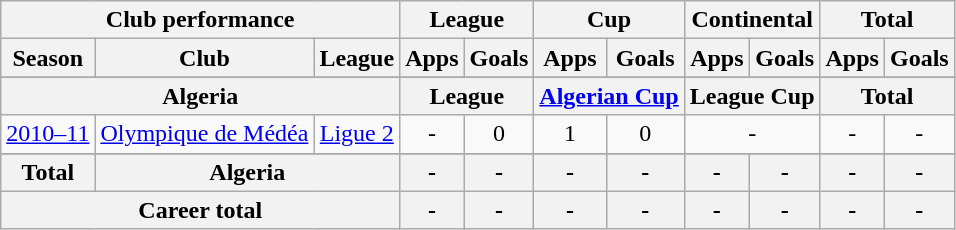<table class="wikitable" style="text-align:center">
<tr>
<th colspan=3>Club performance</th>
<th colspan=2>League</th>
<th colspan=2>Cup</th>
<th colspan=2>Continental</th>
<th colspan=2>Total</th>
</tr>
<tr>
<th>Season</th>
<th>Club</th>
<th>League</th>
<th>Apps</th>
<th>Goals</th>
<th>Apps</th>
<th>Goals</th>
<th>Apps</th>
<th>Goals</th>
<th>Apps</th>
<th>Goals</th>
</tr>
<tr>
</tr>
<tr>
<th colspan=3>Algeria</th>
<th colspan=2>League</th>
<th colspan=2><a href='#'>Algerian Cup</a></th>
<th colspan=2>League Cup</th>
<th colspan=2>Total</th>
</tr>
<tr>
<td><a href='#'>2010–11</a></td>
<td rowspan="1"><a href='#'>Olympique de Médéa</a></td>
<td rowspan="1"><a href='#'>Ligue 2</a></td>
<td>-</td>
<td>0</td>
<td>1</td>
<td>0</td>
<td colspan="2">-</td>
<td>-</td>
<td>-</td>
</tr>
<tr>
</tr>
<tr>
<th rowspan=1>Total</th>
<th colspan=2>Algeria</th>
<th>-</th>
<th>-</th>
<th>-</th>
<th>-</th>
<th>-</th>
<th>-</th>
<th>-</th>
<th>-</th>
</tr>
<tr>
<th colspan=3>Career total</th>
<th>-</th>
<th>-</th>
<th>-</th>
<th>-</th>
<th>-</th>
<th>-</th>
<th>-</th>
<th>-</th>
</tr>
</table>
